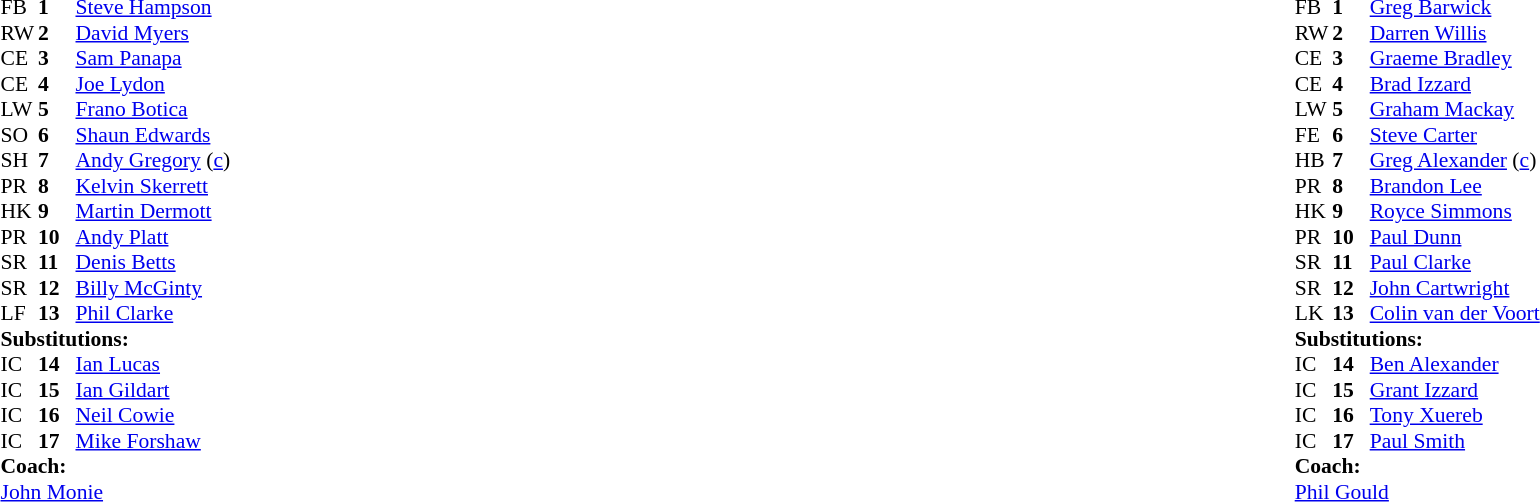<table width="100%">
<tr>
<td valign="top" width="50%"><br><table style="font-size: 90%" cellspacing="0" cellpadding="0">
<tr>
<th width="25"></th>
<th width="25"></th>
</tr>
<tr>
<td>FB</td>
<td><strong>1</strong></td>
<td><a href='#'>Steve Hampson</a></td>
</tr>
<tr>
<td>RW</td>
<td><strong>2</strong></td>
<td><a href='#'>David Myers</a></td>
</tr>
<tr>
<td>CE</td>
<td><strong>3</strong></td>
<td><a href='#'>Sam Panapa</a></td>
</tr>
<tr>
<td>CE</td>
<td><strong>4</strong></td>
<td><a href='#'>Joe Lydon</a></td>
</tr>
<tr>
<td>LW</td>
<td><strong>5</strong></td>
<td><a href='#'>Frano Botica</a></td>
</tr>
<tr>
<td>SO</td>
<td><strong>6</strong></td>
<td><a href='#'>Shaun Edwards</a></td>
</tr>
<tr>
<td>SH</td>
<td><strong>7</strong></td>
<td><a href='#'>Andy Gregory</a> (<a href='#'>c</a>)</td>
</tr>
<tr>
<td>PR</td>
<td><strong>8</strong></td>
<td><a href='#'>Kelvin Skerrett</a></td>
</tr>
<tr>
<td>HK</td>
<td><strong>9</strong></td>
<td><a href='#'>Martin Dermott</a></td>
</tr>
<tr>
<td>PR</td>
<td><strong>10</strong></td>
<td><a href='#'>Andy Platt</a></td>
</tr>
<tr>
<td>SR</td>
<td><strong>11</strong></td>
<td><a href='#'>Denis Betts</a></td>
</tr>
<tr>
<td>SR</td>
<td><strong>12</strong></td>
<td><a href='#'>Billy McGinty</a></td>
</tr>
<tr>
<td>LF</td>
<td><strong>13</strong></td>
<td><a href='#'>Phil Clarke</a></td>
</tr>
<tr>
<td colspan=3><strong>Substitutions:</strong></td>
</tr>
<tr>
<td>IC</td>
<td><strong>14</strong></td>
<td><a href='#'>Ian Lucas</a></td>
</tr>
<tr>
<td>IC</td>
<td><strong>15</strong></td>
<td><a href='#'>Ian Gildart</a></td>
</tr>
<tr>
<td>IC</td>
<td><strong>16</strong></td>
<td><a href='#'>Neil Cowie</a></td>
</tr>
<tr>
<td>IC</td>
<td><strong>17</strong></td>
<td><a href='#'>Mike Forshaw</a></td>
</tr>
<tr>
<td colspan=3><strong>Coach:</strong></td>
</tr>
<tr>
<td colspan="4"> <a href='#'>John Monie</a></td>
</tr>
</table>
</td>
<td valign="top" width="50%"><br><table style="font-size: 90%" cellspacing="0" cellpadding="0" align="center">
<tr>
<th width="25"></th>
<th width="25"></th>
</tr>
<tr>
<td>FB</td>
<td><strong>1</strong></td>
<td><a href='#'>Greg Barwick</a></td>
</tr>
<tr>
<td>RW</td>
<td><strong>2</strong></td>
<td><a href='#'>Darren Willis</a></td>
</tr>
<tr>
<td>CE</td>
<td><strong>3</strong></td>
<td><a href='#'>Graeme Bradley</a></td>
</tr>
<tr>
<td>CE</td>
<td><strong>4</strong></td>
<td><a href='#'>Brad Izzard</a></td>
</tr>
<tr>
<td>LW</td>
<td><strong>5</strong></td>
<td><a href='#'>Graham Mackay</a></td>
</tr>
<tr>
<td>FE</td>
<td><strong>6</strong></td>
<td><a href='#'>Steve Carter</a></td>
</tr>
<tr>
<td>HB</td>
<td><strong>7</strong></td>
<td><a href='#'>Greg Alexander</a> (<a href='#'>c</a>)</td>
</tr>
<tr>
<td>PR</td>
<td><strong>8</strong></td>
<td><a href='#'>Brandon Lee</a></td>
</tr>
<tr>
<td>HK</td>
<td><strong>9</strong></td>
<td><a href='#'>Royce Simmons</a></td>
</tr>
<tr>
<td>PR</td>
<td><strong>10</strong></td>
<td><a href='#'>Paul Dunn</a></td>
</tr>
<tr>
<td>SR</td>
<td><strong>11</strong></td>
<td><a href='#'>Paul Clarke</a></td>
</tr>
<tr>
<td>SR</td>
<td><strong>12</strong></td>
<td><a href='#'>John Cartwright</a></td>
</tr>
<tr>
<td>LK</td>
<td><strong>13</strong></td>
<td><a href='#'>Colin van der Voort</a></td>
</tr>
<tr>
<td colspan=3><strong>Substitutions:</strong></td>
</tr>
<tr>
<td>IC</td>
<td><strong>14</strong></td>
<td><a href='#'>Ben Alexander</a></td>
</tr>
<tr>
<td>IC</td>
<td><strong>15</strong></td>
<td><a href='#'>Grant Izzard</a></td>
</tr>
<tr>
<td>IC</td>
<td><strong>16</strong></td>
<td><a href='#'>Tony Xuereb</a></td>
</tr>
<tr>
<td>IC</td>
<td><strong>17</strong></td>
<td><a href='#'>Paul Smith</a></td>
</tr>
<tr>
<td colspan=3><strong>Coach:</strong></td>
</tr>
<tr>
<td colspan="4"> <a href='#'>Phil Gould</a></td>
</tr>
</table>
</td>
</tr>
</table>
